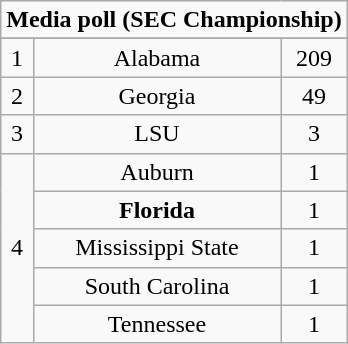<table class="wikitable">
<tr align="center">
<td align="center" Colspan="3"><strong>Media poll (SEC Championship)</strong></td>
</tr>
<tr align="center">
</tr>
<tr align="center">
<td>1</td>
<td>Alabama</td>
<td>209</td>
</tr>
<tr align="center">
<td>2</td>
<td>Georgia</td>
<td>49</td>
</tr>
<tr align="center">
<td>3</td>
<td>LSU</td>
<td>3</td>
</tr>
<tr align="center">
<td rowspan="5">4</td>
<td>Auburn</td>
<td>1</td>
</tr>
<tr align="center">
<td><strong>Florida</strong></td>
<td>1</td>
</tr>
<tr align="center">
<td>Mississippi State</td>
<td>1</td>
</tr>
<tr align="center">
<td>South Carolina</td>
<td>1</td>
</tr>
<tr align="center">
<td>Tennessee</td>
<td>1</td>
</tr>
</table>
